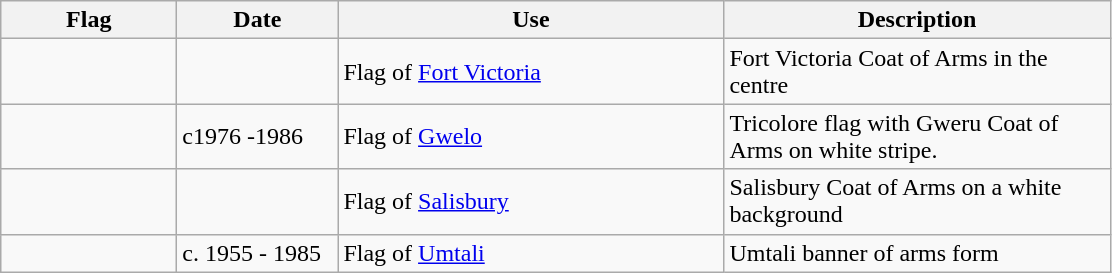<table class="wikitable">
<tr>
<th width="110">Flag</th>
<th width="100">Date</th>
<th width="250">Use</th>
<th width="250">Description</th>
</tr>
<tr>
<td></td>
<td></td>
<td>Flag of <a href='#'>Fort Victoria</a></td>
<td>Fort Victoria Coat of Arms in the centre</td>
</tr>
<tr>
<td></td>
<td>c1976 -1986</td>
<td>Flag of <a href='#'>Gwelo</a></td>
<td>Tricolore flag with Gweru Coat of Arms on white stripe.</td>
</tr>
<tr>
<td></td>
<td></td>
<td>Flag of <a href='#'>Salisbury</a></td>
<td>Salisbury Coat of Arms on a white background</td>
</tr>
<tr>
<td></td>
<td>c. 1955 - 1985</td>
<td>Flag of <a href='#'>Umtali</a></td>
<td>Umtali banner of arms form</td>
</tr>
</table>
